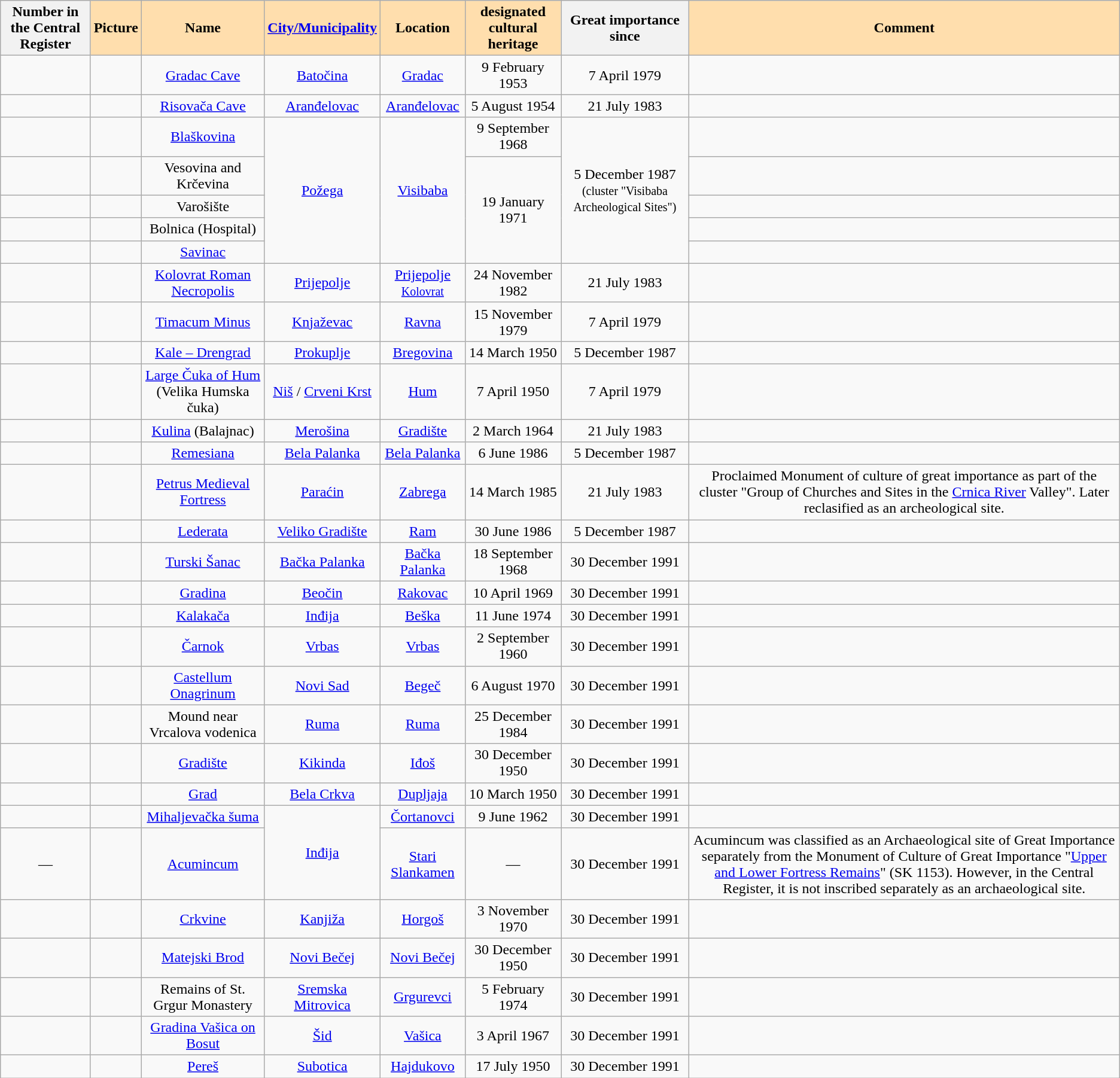<table class="wikitable sortable" style="text-align:center">
<tr>
<th>Number in the Central Register</th>
<th style="background:#FFDEAD;">Picture</th>
<th style="background:#FFDEAD;">Name</th>
<th style="background:#FFDEAD;"><a href='#'>City/Municipality</a></th>
<th style="background:#FFDEAD;">Location</th>
<th style="background:#FFDEAD;">designated cultural heritage</th>
<th>Great importance since</th>
<th style="background:#FFDEAD;">Comment</th>
</tr>
<tr>
<td></td>
<td></td>
<td><a href='#'>Gradac Cave</a></td>
<td><a href='#'>Batočina</a></td>
<td><a href='#'>Gradac</a></td>
<td>9 February 1953</td>
<td>7 April 1979</td>
<td></td>
</tr>
<tr>
<td></td>
<td></td>
<td><a href='#'>Risovača Cave</a></td>
<td><a href='#'>Aranđelovac</a></td>
<td><a href='#'>Aranđelovac</a></td>
<td>5 August 1954</td>
<td>21 July 1983</td>
<td></td>
</tr>
<tr>
<td></td>
<td></td>
<td><a href='#'>Blaškovina</a></td>
<td rowspan="5"><a href='#'>Požega</a></td>
<td rowspan="5"><a href='#'>Visibaba</a></td>
<td>9 September 1968</td>
<td rowspan="5">5 December 1987  <small>(cluster "Visibaba Archeological Sites")</small></td>
<td></td>
</tr>
<tr>
<td></td>
<td></td>
<td>Vesovina and Krčevina</td>
<td rowspan="4">19 January 1971</td>
<td></td>
</tr>
<tr>
<td></td>
<td></td>
<td>Varošište</td>
<td></td>
</tr>
<tr>
<td></td>
<td></td>
<td>Bolnica (Hospital)</td>
<td></td>
</tr>
<tr>
<td></td>
<td></td>
<td><a href='#'>Savinac</a></td>
<td></td>
</tr>
<tr>
<td></td>
<td></td>
<td><a href='#'>Kolovrat Roman Necropolis</a></td>
<td><a href='#'>Prijepolje</a></td>
<td><a href='#'>Prijepolje</a><br><a href='#'><small>Kolovrat</small></a></td>
<td>24 November 1982</td>
<td>21 July 1983</td>
<td></td>
</tr>
<tr>
<td></td>
<td></td>
<td><a href='#'>Timacum Minus</a></td>
<td><a href='#'>Knjaževac</a></td>
<td><a href='#'>Ravna</a></td>
<td>15 November 1979</td>
<td>7 April 1979</td>
<td></td>
</tr>
<tr>
<td></td>
<td></td>
<td><a href='#'>Kale – Drengrad</a></td>
<td><a href='#'>Prokuplje</a></td>
<td><a href='#'>Bregovina</a></td>
<td>14 March 1950</td>
<td>5 December 1987</td>
<td></td>
</tr>
<tr>
<td></td>
<td></td>
<td><a href='#'>Large Čuka of Hum</a> (Velika Humska čuka)</td>
<td><a href='#'>Niš</a> / <a href='#'>Crveni Krst</a></td>
<td><a href='#'>Hum</a></td>
<td>7 April 1950</td>
<td>7 April 1979</td>
<td></td>
</tr>
<tr>
<td></td>
<td></td>
<td><a href='#'>Kulina</a> (Balajnac)</td>
<td><a href='#'>Merošina</a></td>
<td><a href='#'>Gradište</a></td>
<td>2 March 1964</td>
<td>21 July 1983</td>
<td></td>
</tr>
<tr>
<td></td>
<td></td>
<td><a href='#'>Remesiana</a></td>
<td><a href='#'>Bela Palanka</a></td>
<td><a href='#'>Bela Palanka</a></td>
<td>6 June 1986</td>
<td>5 December 1987</td>
<td></td>
</tr>
<tr>
<td></td>
<td></td>
<td><a href='#'>Petrus Medieval Fortress</a></td>
<td><a href='#'>Paraćin</a></td>
<td><a href='#'>Zabrega</a></td>
<td>14 March 1985</td>
<td>21 July 1983</td>
<td>Proclaimed Monument of culture of great importance as part of the cluster "Group of Churches and Sites in the <a href='#'>Crnica River</a> Valley". Later reclasified as an archeological site.</td>
</tr>
<tr>
<td></td>
<td></td>
<td><a href='#'>Lederata</a></td>
<td><a href='#'>Veliko Gradište</a></td>
<td><a href='#'>Ram</a></td>
<td>30 June 1986</td>
<td>5 December 1987</td>
<td></td>
</tr>
<tr>
<td></td>
<td></td>
<td><a href='#'>Turski Šanac</a></td>
<td><a href='#'>Bačka Palanka</a></td>
<td><a href='#'>Bačka Palanka</a></td>
<td>18 September 1968</td>
<td>30 December 1991</td>
<td></td>
</tr>
<tr>
<td></td>
<td></td>
<td><a href='#'>Gradina</a></td>
<td><a href='#'>Beočin</a></td>
<td><a href='#'>Rakovac</a></td>
<td>10 April 1969</td>
<td>30 December 1991</td>
<td></td>
</tr>
<tr>
<td></td>
<td></td>
<td><a href='#'>Kalakača</a></td>
<td><a href='#'>Inđija</a></td>
<td><a href='#'>Beška</a></td>
<td>11 June 1974</td>
<td>30 December 1991</td>
<td></td>
</tr>
<tr>
<td></td>
<td></td>
<td><a href='#'>Čarnok</a></td>
<td><a href='#'>Vrbas</a></td>
<td><a href='#'>Vrbas</a></td>
<td>2 September 1960</td>
<td>30 December 1991</td>
<td></td>
</tr>
<tr>
<td></td>
<td></td>
<td><a href='#'>Castellum Onagrinum</a></td>
<td><a href='#'>Novi Sad</a></td>
<td><a href='#'>Begeč</a></td>
<td>6 August 1970</td>
<td>30 December 1991</td>
<td></td>
</tr>
<tr>
<td></td>
<td></td>
<td>Mound near Vrcalova vodenica</td>
<td><a href='#'>Ruma</a></td>
<td><a href='#'>Ruma</a></td>
<td>25 December 1984</td>
<td>30 December 1991</td>
<td></td>
</tr>
<tr>
<td></td>
<td></td>
<td><a href='#'>Gradište</a></td>
<td><a href='#'>Kikinda</a></td>
<td><a href='#'>Iđoš</a></td>
<td>30 December 1950</td>
<td>30 December 1991</td>
<td></td>
</tr>
<tr>
<td></td>
<td></td>
<td><a href='#'>Grad</a></td>
<td><a href='#'>Bela Crkva</a></td>
<td><a href='#'>Dupljaja</a></td>
<td>10 March 1950</td>
<td>30 December 1991</td>
<td></td>
</tr>
<tr>
<td></td>
<td></td>
<td><a href='#'>Mihaljevačka šuma</a></td>
<td rowspan="2"><a href='#'>Inđija</a></td>
<td><a href='#'>Čortanovci</a></td>
<td>9 June 1962</td>
<td>30 December 1991</td>
<td></td>
</tr>
<tr>
<td>—</td>
<td></td>
<td><a href='#'>Acumincum</a></td>
<td><a href='#'>Stari Slankamen</a></td>
<td>—</td>
<td>30 December 1991</td>
<td>Acumincum was classified as an Archaeological site of Great Importance separately from the Monument of Culture of Great Importance "<a href='#'>Upper and Lower Fortress Remains</a>" (SK 1153). However, in the Central Register, it is not inscribed separately as an archaeological site.</td>
</tr>
<tr>
<td></td>
<td></td>
<td><a href='#'>Crkvine</a></td>
<td><a href='#'>Kanjiža</a></td>
<td><a href='#'>Horgoš</a></td>
<td>3 November 1970</td>
<td>30 December 1991</td>
<td></td>
</tr>
<tr>
<td></td>
<td></td>
<td><a href='#'>Matejski Brod</a></td>
<td><a href='#'>Novi Bečej</a></td>
<td><a href='#'>Novi Bečej</a></td>
<td>30 December 1950</td>
<td>30 December 1991</td>
<td></td>
</tr>
<tr>
<td></td>
<td></td>
<td>Remains of St. Grgur Monastery</td>
<td><a href='#'>Sremska Mitrovica</a></td>
<td><a href='#'>Grgurevci</a></td>
<td>5 February 1974</td>
<td>30 December 1991</td>
<td></td>
</tr>
<tr>
<td></td>
<td></td>
<td><a href='#'>Gradina Vašica on Bosut</a></td>
<td><a href='#'>Šid</a></td>
<td><a href='#'>Vašica</a></td>
<td>3 April 1967</td>
<td>30 December 1991</td>
<td></td>
</tr>
<tr>
<td></td>
<td></td>
<td><a href='#'>Pereš</a></td>
<td><a href='#'>Subotica</a></td>
<td><a href='#'>Hajdukovo</a></td>
<td>17 July 1950</td>
<td>30 December 1991</td>
<td></td>
</tr>
</table>
